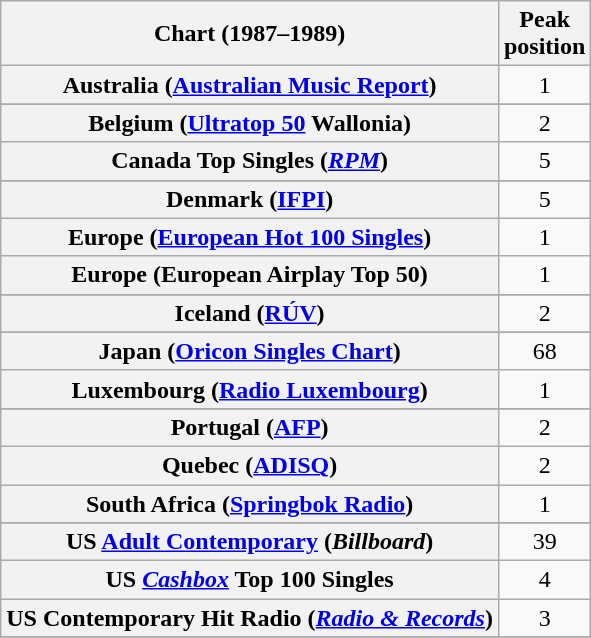<table class="wikitable sortable plainrowheaders" style="text-align:center">
<tr>
<th>Chart (1987–1989)</th>
<th>Peak<br>position</th>
</tr>
<tr>
<th scope="row">Australia (<a href='#'>Australian Music Report</a>)</th>
<td style="text-align:center;">1</td>
</tr>
<tr>
</tr>
<tr>
</tr>
<tr>
<th scope="row">Belgium (<a href='#'>Ultratop 50</a> Wallonia)</th>
<td align="center">2</td>
</tr>
<tr>
<th scope="row">Canada Top Singles (<em><a href='#'>RPM</a></em>)</th>
<td style="text-align:center;">5</td>
</tr>
<tr>
</tr>
<tr>
<th scope="row">Denmark (<a href='#'>IFPI</a>)</th>
<td style="text-align:center;">5</td>
</tr>
<tr>
<th scope="row">Europe (<a href='#'>European Hot 100 Singles</a>)</th>
<td style="text-align:center;">1</td>
</tr>
<tr>
<th scope="row">Europe (European Airplay Top 50)</th>
<td style="text-align:center;">1</td>
</tr>
<tr>
</tr>
<tr>
</tr>
<tr>
<th scope="row">Iceland (<a href='#'>RÚV</a>)</th>
<td style="text-align:center;">2</td>
</tr>
<tr>
</tr>
<tr>
<th scope="row">Japan (<a href='#'>Oricon Singles Chart</a>)</th>
<td style="text-align:center;">68</td>
</tr>
<tr>
<th scope="row">Luxembourg (<a href='#'>Radio Luxembourg</a>)</th>
<td align="center">1</td>
</tr>
<tr>
</tr>
<tr>
</tr>
<tr>
</tr>
<tr>
</tr>
<tr>
<th scope="row">Portugal (<a href='#'>AFP</a>)</th>
<td style="text-align:center;">2</td>
</tr>
<tr>
<th scope="row">Quebec (<a href='#'>ADISQ</a>)</th>
<td align="center">2</td>
</tr>
<tr>
<th scope="row">South Africa (<a href='#'>Springbok Radio</a>)</th>
<td>1</td>
</tr>
<tr>
</tr>
<tr>
</tr>
<tr>
</tr>
<tr>
</tr>
<tr>
<th scope="row">US <a href='#'>Adult Contemporary</a> (<em>Billboard</em>)</th>
<td style="text-align:center;">39</td>
</tr>
<tr>
<th scope="row">US <em><a href='#'>Cashbox</a></em> Top 100 Singles</th>
<td style="text-align:center;">4</td>
</tr>
<tr>
<th scope="row">US Contemporary Hit Radio (<em><a href='#'>Radio & Records</a></em>)</th>
<td style="text-align:center;">3</td>
</tr>
<tr>
</tr>
</table>
